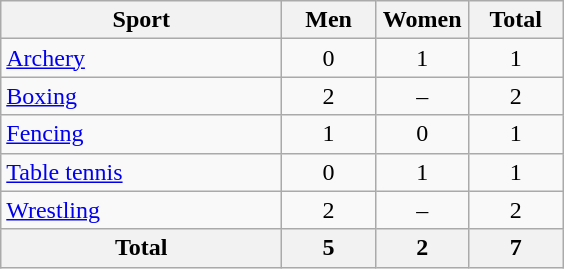<table class="wikitable sortable" style="text-align:center;">
<tr>
<th width=180>Sport</th>
<th width=55>Men</th>
<th width=55>Women</th>
<th width=55>Total</th>
</tr>
<tr>
<td align=left><a href='#'>Archery</a></td>
<td>0</td>
<td>1</td>
<td>1</td>
</tr>
<tr>
<td align=left><a href='#'>Boxing</a></td>
<td>2</td>
<td>–</td>
<td>2</td>
</tr>
<tr>
<td align=left><a href='#'>Fencing</a></td>
<td>1</td>
<td>0</td>
<td>1</td>
</tr>
<tr>
<td align=left><a href='#'>Table tennis</a></td>
<td>0</td>
<td>1</td>
<td>1</td>
</tr>
<tr>
<td align=left><a href='#'>Wrestling</a></td>
<td>2</td>
<td>–</td>
<td>2</td>
</tr>
<tr>
<th>Total</th>
<th>5</th>
<th>2</th>
<th>7</th>
</tr>
</table>
